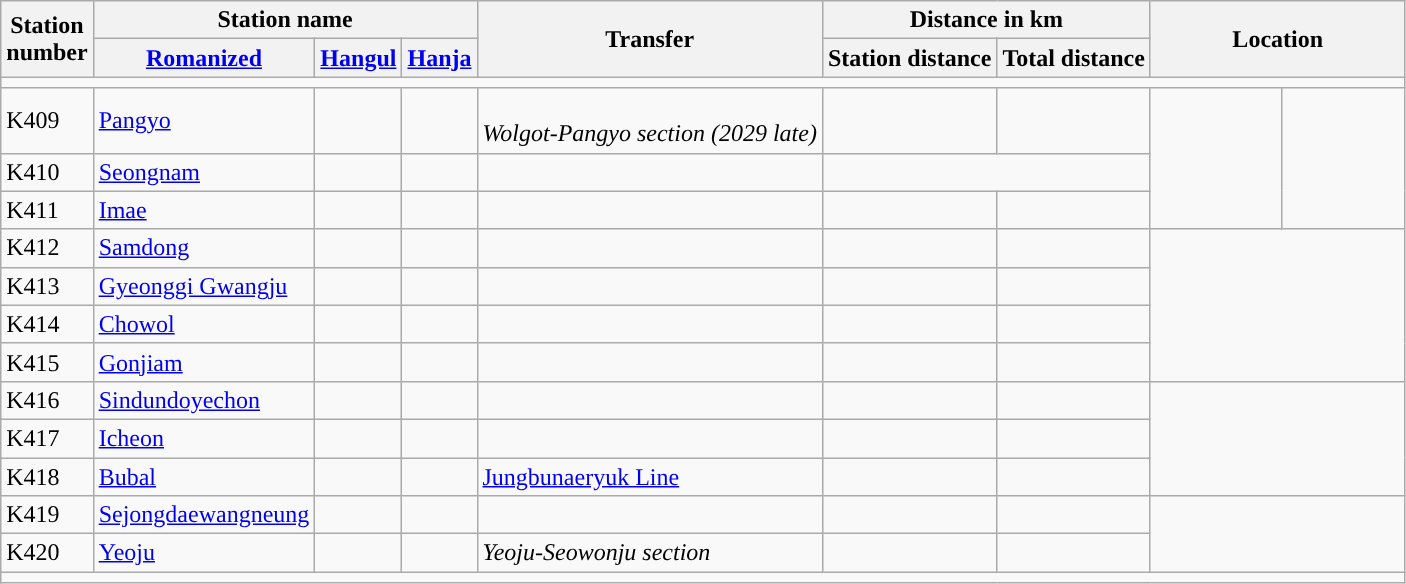<table class="wikitable">
<tr>
<th rowspan="2">Station<br>number</th>
<th colspan="3">Station name</th>
<th rowspan="2">Transfer</th>
<th colspan="2">Distance in km</th>
<th colspan="2" rowspan="2">Location</th>
</tr>
<tr>
<th><a href='#'>Romanized</a></th>
<th><a href='#'>Hangul</a></th>
<th><a href='#'>Hanja</a></th>
<th>Station distance</th>
<th>Total distance</th>
</tr>
<tr style="background:#">
<td colspan="10"></td>
</tr>
<tr>
<td>K409</td>
<td><a href='#'>Pangyo</a></td>
<td></td>
<td></td>
<td><br><em>Wolgot-Pangyo section (2029 late)</em></td>
<td></td>
<td></td>
<td rowspan="3" width="80"></td>
<td rowspan="3" width="75"></td>
</tr>
<tr>
<td>K410</td>
<td><a href='#'>Seongnam</a></td>
<td></td>
<td></td>
<td></td>
<td colspan="2"></td>
</tr>
<tr>
<td>K411</td>
<td><a href='#'>Imae</a></td>
<td></td>
<td></td>
<td></td>
<td></td>
<td></td>
</tr>
<tr>
<td>K412</td>
<td><a href='#'>Samdong</a></td>
<td></td>
<td></td>
<td></td>
<td></td>
<td></td>
<td colspan="2" rowspan="4"></td>
</tr>
<tr>
<td>K413</td>
<td><a href='#'>Gyeonggi Gwangju</a></td>
<td></td>
<td></td>
<td></td>
<td></td>
<td></td>
</tr>
<tr>
<td>K414</td>
<td><a href='#'>Chowol</a></td>
<td></td>
<td></td>
<td></td>
<td></td>
<td></td>
</tr>
<tr>
<td>K415</td>
<td><a href='#'>Gonjiam</a></td>
<td></td>
<td></td>
<td></td>
<td></td>
<td></td>
</tr>
<tr>
<td>K416</td>
<td><a href='#'>Sindundoyechon</a></td>
<td></td>
<td></td>
<td></td>
<td></td>
<td></td>
<td colspan="2" rowspan="3"></td>
</tr>
<tr>
<td>K417</td>
<td><a href='#'>Icheon</a></td>
<td></td>
<td></td>
<td></td>
<td></td>
<td></td>
</tr>
<tr>
<td>K418</td>
<td><a href='#'>Bubal</a></td>
<td></td>
<td></td>
<td><a href='#'>Jungbunaeryuk Line</a></td>
<td></td>
<td></td>
</tr>
<tr>
<td>K419</td>
<td><a href='#'>Sejongdaewangneung</a></td>
<td></td>
<td></td>
<td></td>
<td></td>
<td></td>
<td colspan="2" rowspan="2"></td>
</tr>
<tr>
<td>K420</td>
<td><a href='#'>Yeoju</a></td>
<td></td>
<td></td>
<td><em>Yeoju-Seowonju section</em></td>
<td></td>
<td></td>
</tr>
<tr style="background:#">
<td colspan="10"></td>
</tr>
</table>
